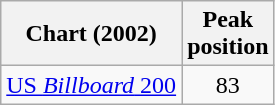<table class="wikitable sortable">
<tr>
<th>Chart (2002)</th>
<th>Peak<br>position</th>
</tr>
<tr>
<td><a href='#'>US <em>Billboard</em> 200</a></td>
<td align="center">83</td>
</tr>
</table>
